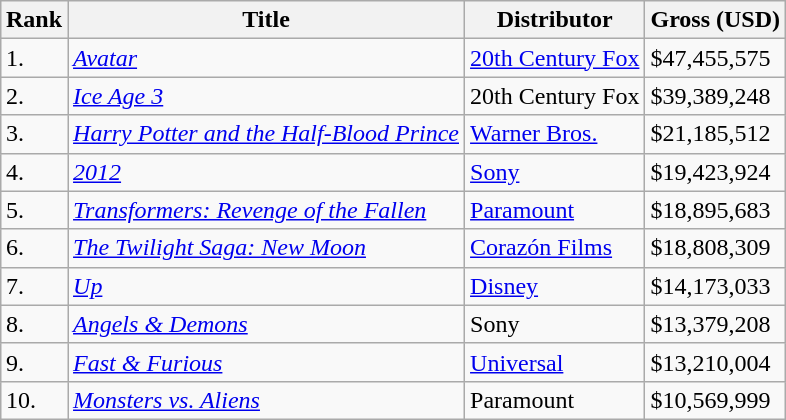<table class="wikitable sortable" style="margin:auto; margin:auto;">
<tr>
<th>Rank</th>
<th>Title</th>
<th>Distributor</th>
<th>Gross (USD)</th>
</tr>
<tr>
<td>1.</td>
<td><em><a href='#'>Avatar</a></em></td>
<td><a href='#'>20th Century Fox</a></td>
<td>$47,455,575</td>
</tr>
<tr>
<td>2.</td>
<td><em><a href='#'>Ice Age 3</a></em></td>
<td>20th Century Fox</td>
<td>$39,389,248</td>
</tr>
<tr>
<td>3.</td>
<td><em><a href='#'>Harry Potter and the Half-Blood Prince</a></em></td>
<td><a href='#'>Warner Bros.</a></td>
<td>$21,185,512</td>
</tr>
<tr>
<td>4.</td>
<td><em><a href='#'>2012</a></em></td>
<td><a href='#'>Sony</a></td>
<td>$19,423,924</td>
</tr>
<tr>
<td>5.</td>
<td><em><a href='#'>Transformers: Revenge of the Fallen</a></em></td>
<td><a href='#'>Paramount</a></td>
<td>$18,895,683</td>
</tr>
<tr>
<td>6.</td>
<td><em><a href='#'>The Twilight Saga: New Moon</a></em></td>
<td><a href='#'>Corazón Films</a></td>
<td>$18,808,309</td>
</tr>
<tr>
<td>7.</td>
<td><em><a href='#'>Up</a></em></td>
<td><a href='#'>Disney</a></td>
<td>$14,173,033</td>
</tr>
<tr>
<td>8.</td>
<td><em><a href='#'>Angels & Demons</a></em></td>
<td>Sony</td>
<td>$13,379,208</td>
</tr>
<tr>
<td>9.</td>
<td><em><a href='#'>Fast & Furious</a></em></td>
<td><a href='#'>Universal</a></td>
<td>$13,210,004</td>
</tr>
<tr>
<td>10.</td>
<td><em><a href='#'>Monsters vs. Aliens</a></em></td>
<td>Paramount</td>
<td>$10,569,999</td>
</tr>
</table>
